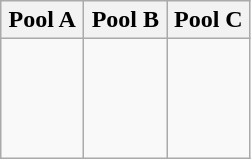<table class="wikitable">
<tr>
<th width=32%>Pool A</th>
<th width=32%>Pool B</th>
<th width=32%>Pool C</th>
</tr>
<tr>
<td><br><br>
<br>
<br>
</td>
<td><br><br>
<br>
<br>
</td>
<td><br><br>
<br>
<br>
</td>
</tr>
</table>
